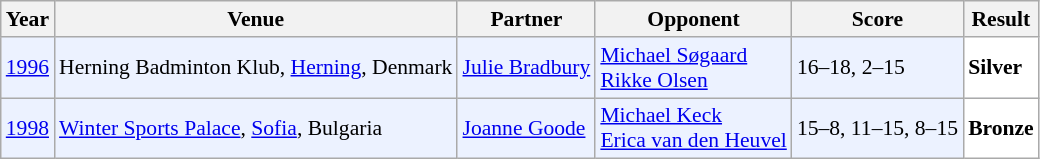<table class="sortable wikitable" style="font-size: 90%;">
<tr>
<th>Year</th>
<th>Venue</th>
<th>Partner</th>
<th>Opponent</th>
<th>Score</th>
<th>Result</th>
</tr>
<tr style="background:#ECF2FF">
<td align="center"><a href='#'>1996</a></td>
<td align="left">Herning Badminton Klub, <a href='#'>Herning</a>, Denmark</td>
<td align="left"> <a href='#'>Julie Bradbury</a></td>
<td align="left"> <a href='#'>Michael Søgaard</a><br> <a href='#'>Rikke Olsen</a></td>
<td align="left">16–18, 2–15</td>
<td style="text-align:left; background:white"> <strong>Silver</strong></td>
</tr>
<tr style="background:#ECF2FF">
<td align="center"><a href='#'>1998</a></td>
<td align="left"><a href='#'>Winter Sports Palace</a>, <a href='#'>Sofia</a>, Bulgaria</td>
<td align="left"> <a href='#'>Joanne Goode</a></td>
<td align="left"> <a href='#'>Michael Keck</a><br> <a href='#'>Erica van den Heuvel</a></td>
<td align="left">15–8, 11–15, 8–15</td>
<td style="text-align:left; background:white"> <strong>Bronze</strong></td>
</tr>
</table>
